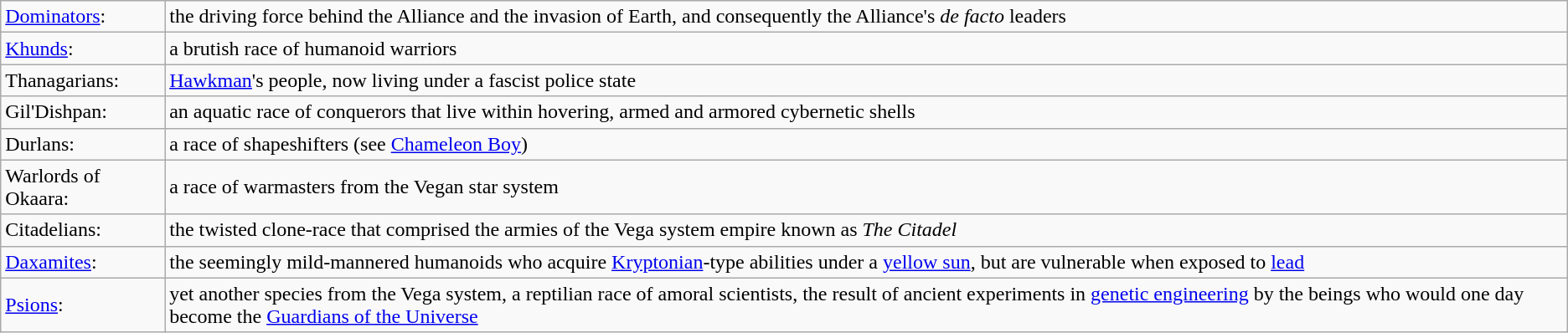<table class="wikitable">
<tr>
<td><a href='#'>Dominators</a>:</td>
<td>the driving force behind the Alliance and the invasion of Earth, and consequently the Alliance's <em>de facto</em> leaders</td>
</tr>
<tr>
<td><a href='#'>Khunds</a>:</td>
<td>a brutish race of humanoid warriors</td>
</tr>
<tr>
<td>Thanagarians:</td>
<td><a href='#'>Hawkman</a>'s people, now living under a fascist police state</td>
</tr>
<tr>
<td>Gil'Dishpan:</td>
<td>an aquatic race of conquerors that live within hovering, armed and armored cybernetic shells</td>
</tr>
<tr>
<td>Durlans:</td>
<td>a race of shapeshifters (see <a href='#'>Chameleon Boy</a>)</td>
</tr>
<tr>
<td>Warlords of Okaara:</td>
<td>a race of warmasters from the Vegan star system</td>
</tr>
<tr>
<td>Citadelians:</td>
<td>the twisted clone-race that comprised the armies of the Vega system empire known as <em>The Citadel</em></td>
</tr>
<tr>
<td><a href='#'>Daxamites</a>:</td>
<td>the seemingly mild-mannered humanoids who acquire <a href='#'>Kryptonian</a>-type abilities under a <a href='#'>yellow sun</a>, but are vulnerable when exposed to <a href='#'>lead</a></td>
</tr>
<tr>
<td><a href='#'>Psions</a>:</td>
<td>yet another species from the Vega system, a reptilian race of amoral scientists, the result of ancient experiments in <a href='#'>genetic engineering</a> by the beings who would one day become the <a href='#'>Guardians of the Universe</a></td>
</tr>
</table>
